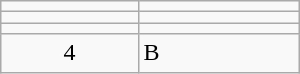<table class="wikitable" width="200px">
<tr>
<td align=center></td>
<td></td>
</tr>
<tr>
<td align=center></td>
<td></td>
</tr>
<tr>
<td align=center></td>
<td></td>
</tr>
<tr>
<td align=center>4</td>
<td> B</td>
</tr>
</table>
